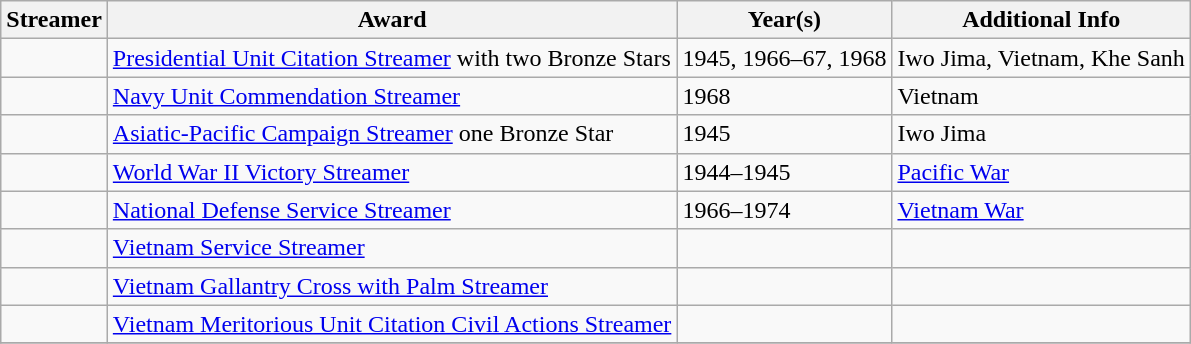<table class=wikitable>
<tr>
<th>Streamer</th>
<th>Award</th>
<th>Year(s)</th>
<th>Additional Info</th>
</tr>
<tr>
<td></td>
<td><a href='#'>Presidential Unit Citation Streamer</a> with two Bronze Stars</td>
<td>1945, 1966–67, 1968</td>
<td>Iwo Jima, Vietnam, Khe Sanh</td>
</tr>
<tr>
<td></td>
<td><a href='#'>Navy Unit Commendation Streamer</a></td>
<td>1968</td>
<td>Vietnam</td>
</tr>
<tr>
<td></td>
<td><a href='#'>Asiatic-Pacific Campaign Streamer</a> one Bronze Star</td>
<td>1945</td>
<td>Iwo Jima</td>
</tr>
<tr>
<td></td>
<td><a href='#'>World War II Victory Streamer</a></td>
<td>1944–1945</td>
<td><a href='#'>Pacific War</a></td>
</tr>
<tr>
<td></td>
<td><a href='#'>National Defense Service Streamer</a></td>
<td>1966–1974</td>
<td><a href='#'>Vietnam War</a></td>
</tr>
<tr>
<td></td>
<td><a href='#'>Vietnam Service Streamer</a></td>
<td><br></td>
<td><br></td>
</tr>
<tr>
<td></td>
<td><a href='#'>Vietnam Gallantry Cross with Palm Streamer</a></td>
<td><br></td>
<td><br></td>
</tr>
<tr>
<td></td>
<td><a href='#'>Vietnam Meritorious Unit Citation Civil Actions Streamer</a></td>
<td><br></td>
<td><br></td>
</tr>
<tr>
</tr>
</table>
